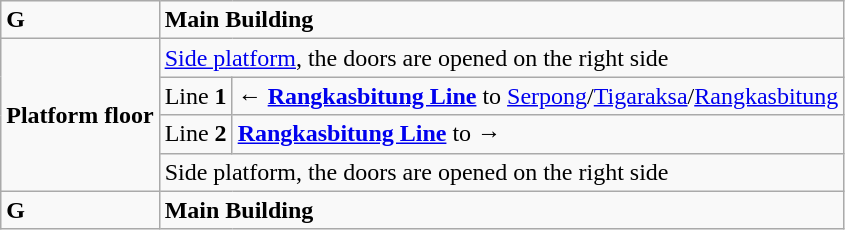<table class="wikitable">
<tr>
<td><strong>G</strong></td>
<td colspan="2"><strong>Main Building</strong></td>
</tr>
<tr>
<td rowspan="4"><strong>Platform floor</strong></td>
<td colspan="2"><a href='#'>Side platform</a>, the doors are opened on the right side</td>
</tr>
<tr>
<td>Line <strong>1</strong></td>
<td>←   <strong><a href='#'>Rangkasbitung Line</a></strong> to <a href='#'>Serpong</a>/<a href='#'>Tigaraksa</a>/<a href='#'>Rangkasbitung</a></td>
</tr>
<tr>
<td>Line <strong>2</strong></td>
<td> <strong><a href='#'>Rangkasbitung Line</a></strong> to   →</td>
</tr>
<tr>
<td colspan="2">Side platform, the doors are opened on the right side</td>
</tr>
<tr>
<td><strong>G</strong></td>
<td colspan="2"><strong>Main Building</strong></td>
</tr>
</table>
